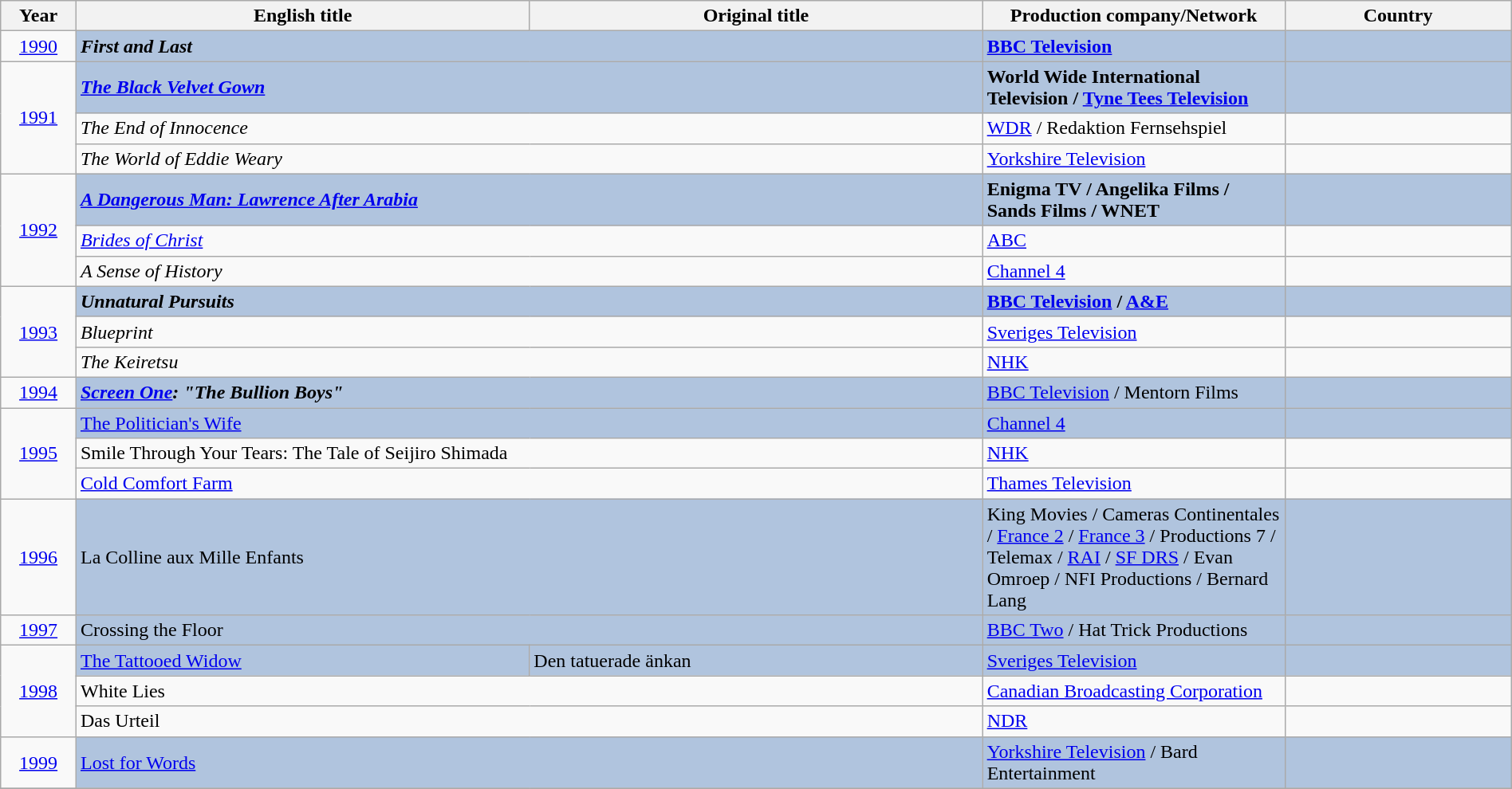<table class="wikitable" width="100%" border="1" cellpadding="5" cellspacing="0">
<tr>
<th width=5%>Year</th>
<th width=30%>English title</th>
<th width=30%>Original title</th>
<th width=20%><strong>Production company/Network</strong></th>
<th width=15%><strong>Country</strong></th>
</tr>
<tr>
<td style="text-align:center;"><a href='#'>1990</a></td>
<td colspan="2" style="background:#B0C4DE;"><strong><em>First and Last</em></strong></td>
<td style="background:#B0C4DE;"><strong><a href='#'>BBC Television</a></strong></td>
<td style="background:#B0C4DE;"><strong></strong></td>
</tr>
<tr>
<td rowspan="3" style="text-align:center;"><a href='#'>1991</a></td>
<td colspan="2" style="background:#B0C4DE;"><strong><em><a href='#'>The Black Velvet Gown</a></em></strong></td>
<td style="background:#B0C4DE;"><strong>World Wide International Television / <a href='#'>Tyne Tees Television</a></strong></td>
<td style="background:#B0C4DE;"><strong></strong></td>
</tr>
<tr>
<td colspan="2"><em>The End of Innocence</em></td>
<td><a href='#'>WDR</a> / Redaktion Fernsehspiel</td>
<td></td>
</tr>
<tr>
<td colspan="2"><em>The World of Eddie Weary</em></td>
<td><a href='#'>Yorkshire Television</a></td>
<td></td>
</tr>
<tr>
<td rowspan="3" style="text-align:center;"><a href='#'>1992</a><br></td>
<td colspan="2" style="background:#B0C4DE;"><strong><em><a href='#'>A Dangerous Man: Lawrence After Arabia</a></em></strong></td>
<td style="background:#B0C4DE;"><strong>Enigma TV / Angelika Films / Sands Films / WNET</strong></td>
<td style="background:#B0C4DE;"><strong></strong></td>
</tr>
<tr>
<td colspan="2"><em><a href='#'>Brides of Christ</a></em></td>
<td><a href='#'>ABC</a></td>
<td></td>
</tr>
<tr>
<td colspan="2"><em>A Sense of History</em></td>
<td><a href='#'>Channel 4</a></td>
<td></td>
</tr>
<tr>
<td rowspan="3" style="text-align:center;"><a href='#'>1993</a><br></td>
<td colspan="2" style="background:#B0C4DE;"><strong><em>Unnatural Pursuits</em></strong></td>
<td style="background:#B0C4DE;"><strong><a href='#'>BBC Television</a> / <a href='#'>A&E</a></strong></td>
<td style="background:#B0C4DE;"><strong></strong></td>
</tr>
<tr>
<td colspan="2"><em>Blueprint</em></td>
<td><a href='#'>Sveriges Television</a></td>
<td></td>
</tr>
<tr>
<td colspan="2"><em>The Keiretsu</em></td>
<td><a href='#'>NHK</a></td>
<td></td>
</tr>
<tr>
<td style="text-align:center;"><a href='#'>1994</a></td>
<td colspan="2" style="background:#B0C4DE;"><strong><em><a href='#'>Screen One</a><em>: "The Bullion Boys"<strong></td>
<td style="background:#B0C4DE;"></strong><a href='#'>BBC Television</a> / Mentorn Films<strong></td>
<td style="background:#B0C4DE;"></strong><strong></td>
</tr>
<tr>
<td rowspan="3" style="text-align:center;"><a href='#'>1995</a><br></td>
<td colspan="2" style="background:#B0C4DE;"></em></strong><a href='#'>The Politician's Wife</a><strong><em></td>
<td style="background:#B0C4DE;"></strong><a href='#'>Channel 4</a><strong></td>
<td style="background:#B0C4DE;"></strong><strong></td>
</tr>
<tr>
<td colspan="2"></em>Smile Through Your Tears: The Tale of Seijiro Shimada<em></td>
<td><a href='#'>NHK</a></td>
<td></td>
</tr>
<tr>
<td colspan="2"></em><a href='#'>Cold Comfort Farm</a><em></td>
<td><a href='#'>Thames Television</a></td>
<td></td>
</tr>
<tr>
<td style="text-align:center;"><a href='#'>1996</a></td>
<td colspan="2" style="background:#B0C4DE;"></em></strong>La Colline aux Mille Enfants<strong><em></td>
<td style="background:#B0C4DE;"></strong>King Movies / Cameras Continentales / <a href='#'>France 2</a> / <a href='#'>France 3</a> / Productions 7 / Telemax / <a href='#'>RAI</a> / <a href='#'>SF DRS</a> / Evan Omroep / NFI Productions / Bernard Lang<strong></td>
<td style="background:#B0C4DE;"></strong><strong></td>
</tr>
<tr>
<td style="text-align:center;"><a href='#'>1997</a></td>
<td colspan="2" style="background:#B0C4DE;"></em></strong>Crossing the Floor<strong><em></td>
<td style="background:#B0C4DE;"></strong><a href='#'>BBC Two</a> / Hat Trick Productions<strong></td>
<td style="background:#B0C4DE;"></strong><strong></td>
</tr>
<tr>
<td rowspan="3" style="text-align:center;"><a href='#'>1998</a><br></td>
<td style="background:#B0C4DE;"></em></strong><a href='#'>The Tattooed Widow</a><strong><em></td>
<td style="background:#B0C4DE;"></em></strong>Den tatuerade änkan<strong><em></td>
<td style="background:#B0C4DE;"></strong><a href='#'>Sveriges Television</a><strong></td>
<td style="background:#B0C4DE;"></strong><strong></td>
</tr>
<tr>
<td colspan="2"></em>White Lies<em></td>
<td><a href='#'>Canadian Broadcasting Corporation</a></td>
<td></td>
</tr>
<tr>
<td colspan="2"></em>Das Urteil<em></td>
<td><a href='#'>NDR</a></td>
<td></td>
</tr>
<tr>
<td style="text-align:center;"><a href='#'>1999</a></td>
<td colspan="2" style="background:#B0C4DE;"></em></strong><a href='#'>Lost for Words</a><strong><em></td>
<td style="background:#B0C4DE;"></strong><a href='#'>Yorkshire Television</a> / Bard Entertainment<strong></td>
<td style="background:#B0C4DE;"></strong><strong></td>
</tr>
<tr>
</tr>
</table>
